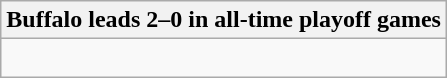<table class="wikitable collapsible collapsed">
<tr>
<th>Buffalo leads 2–0 in all-time playoff games</th>
</tr>
<tr>
<td><br>
</td>
</tr>
</table>
